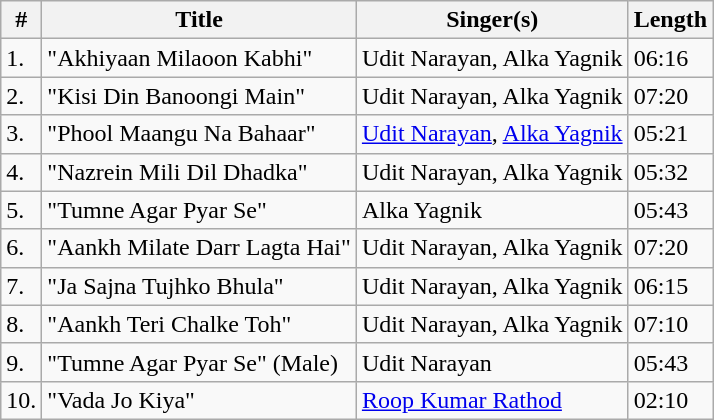<table class="wikitable sortable">
<tr>
<th>#</th>
<th>Title</th>
<th>Singer(s)</th>
<th>Length</th>
</tr>
<tr>
<td>1.</td>
<td>"Akhiyaan Milaoon Kabhi"</td>
<td>Udit Narayan, Alka Yagnik</td>
<td>06:16</td>
</tr>
<tr>
<td>2.</td>
<td>"Kisi Din Banoongi Main"</td>
<td>Udit Narayan, Alka Yagnik</td>
<td>07:20</td>
</tr>
<tr>
<td>3.</td>
<td>"Phool Maangu Na Bahaar"</td>
<td><a href='#'>Udit Narayan</a>, <a href='#'>Alka Yagnik</a></td>
<td>05:21</td>
</tr>
<tr>
<td>4.</td>
<td>"Nazrein Mili Dil Dhadka"</td>
<td>Udit Narayan, Alka Yagnik</td>
<td>05:32</td>
</tr>
<tr>
<td>5.</td>
<td>"Tumne Agar Pyar Se"</td>
<td>Alka Yagnik</td>
<td>05:43</td>
</tr>
<tr>
<td>6.</td>
<td>"Aankh Milate Darr Lagta Hai"</td>
<td>Udit Narayan, Alka Yagnik</td>
<td>07:20</td>
</tr>
<tr>
<td>7.</td>
<td>"Ja Sajna Tujhko Bhula"</td>
<td>Udit Narayan, Alka Yagnik</td>
<td>06:15</td>
</tr>
<tr>
<td>8.</td>
<td>"Aankh Teri Chalke Toh"</td>
<td>Udit Narayan, Alka Yagnik</td>
<td>07:10</td>
</tr>
<tr>
<td>9.</td>
<td>"Tumne Agar Pyar Se" (Male)</td>
<td>Udit Narayan</td>
<td>05:43</td>
</tr>
<tr>
<td>10.</td>
<td>"Vada Jo Kiya"</td>
<td><a href='#'>Roop Kumar Rathod</a></td>
<td>02:10</td>
</tr>
</table>
